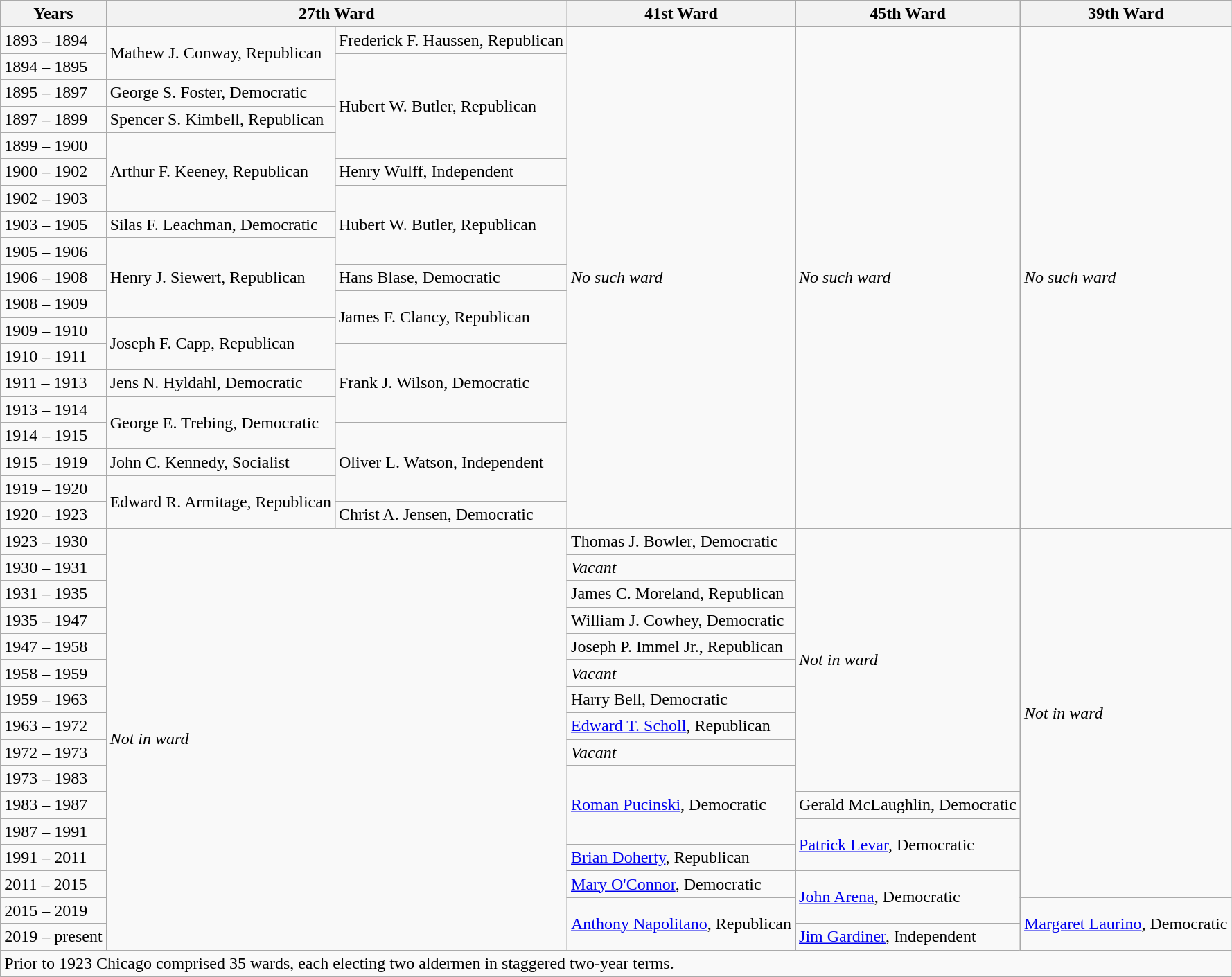<table class="wikitable mw-collapsible mw-collapsed">
<tr>
</tr>
<tr>
<th>Years</th>
<th colspan="2">27th Ward</th>
<th>41st Ward</th>
<th>45th Ward</th>
<th>39th Ward</th>
</tr>
<tr>
<td>1893 – 1894</td>
<td rowspan="2" >Mathew J. Conway, Republican</td>
<td>Frederick F. Haussen, Republican</td>
<td rowspan="19"><em>No such ward</em></td>
<td rowspan="19"><em>No such ward</em></td>
<td rowspan="19"><em>No such ward</em></td>
</tr>
<tr>
<td>1894 – 1895</td>
<td rowspan="4" >Hubert W. Butler, Republican</td>
</tr>
<tr>
<td>1895 – 1897</td>
<td>George S. Foster, Democratic</td>
</tr>
<tr>
<td>1897 – 1899</td>
<td>Spencer S. Kimbell, Republican</td>
</tr>
<tr>
<td>1899 – 1900</td>
<td rowspan="3" >Arthur F. Keeney, Republican</td>
</tr>
<tr>
<td>1900 – 1902</td>
<td>Henry Wulff, Independent</td>
</tr>
<tr>
<td>1902 – 1903</td>
<td rowspan="3" >Hubert W. Butler, Republican</td>
</tr>
<tr>
<td>1903 – 1905</td>
<td>Silas F. Leachman, Democratic</td>
</tr>
<tr>
<td>1905 – 1906</td>
<td rowspan="3" >Henry J. Siewert, Republican</td>
</tr>
<tr>
<td>1906 – 1908</td>
<td>Hans Blase, Democratic</td>
</tr>
<tr>
<td>1908 – 1909</td>
<td rowspan="2" >James F. Clancy, Republican</td>
</tr>
<tr>
<td>1909 – 1910</td>
<td rowspan="2" >Joseph F. Capp, Republican</td>
</tr>
<tr>
<td>1910 – 1911</td>
<td rowspan="3" >Frank J. Wilson, Democratic</td>
</tr>
<tr>
<td>1911 – 1913</td>
<td>Jens N. Hyldahl, Democratic</td>
</tr>
<tr>
<td>1913 – 1914</td>
<td rowspan="2" >George E. Trebing, Democratic</td>
</tr>
<tr>
<td>1914 – 1915</td>
<td rowspan="3" >Oliver L. Watson, Independent</td>
</tr>
<tr>
<td>1915 – 1919</td>
<td>John C. Kennedy, Socialist</td>
</tr>
<tr>
<td>1919 – 1920</td>
<td rowspan="2" >Edward R. Armitage, Republican</td>
</tr>
<tr>
<td>1920 – 1923</td>
<td>Christ A. Jensen, Democratic</td>
</tr>
<tr>
<td>1923 – 1930</td>
<td rowspan="16" colspan="2"><em> Not in ward</em></td>
<td>Thomas J. Bowler, Democratic</td>
<td rowspan="10"><em>Not in ward</em></td>
<td rowspan="14"><em>Not in ward</em></td>
</tr>
<tr>
<td>1930 – 1931</td>
<td><em>Vacant</em></td>
</tr>
<tr>
<td>1931 – 1935</td>
<td>James C. Moreland, Republican</td>
</tr>
<tr>
<td>1935 – 1947</td>
<td>William J. Cowhey, Democratic</td>
</tr>
<tr>
<td>1947 – 1958</td>
<td>Joseph P. Immel Jr., Republican</td>
</tr>
<tr>
<td>1958 – 1959</td>
<td><em>Vacant</em></td>
</tr>
<tr>
<td>1959 – 1963</td>
<td>Harry Bell, Democratic</td>
</tr>
<tr>
<td>1963 – 1972</td>
<td><a href='#'>Edward T. Scholl</a>, Republican</td>
</tr>
<tr>
<td>1972 – 1973</td>
<td><em>Vacant</em></td>
</tr>
<tr>
<td>1973 – 1983</td>
<td rowspan="3" ><a href='#'>Roman Pucinski</a>, Democratic</td>
</tr>
<tr>
<td>1983 – 1987</td>
<td>Gerald McLaughlin, Democratic</td>
</tr>
<tr>
<td>1987 – 1991</td>
<td rowspan="2" ><a href='#'>Patrick Levar</a>, Democratic</td>
</tr>
<tr>
<td>1991 – 2011</td>
<td><a href='#'>Brian Doherty</a>, Republican</td>
</tr>
<tr>
<td>2011 – 2015</td>
<td><a href='#'>Mary O'Connor</a>, Democratic</td>
<td rowspan="2" ><a href='#'>John Arena</a>, Democratic</td>
</tr>
<tr>
<td>2015 – 2019</td>
<td rowspan="2" ><a href='#'>Anthony Napolitano</a>, Republican</td>
<td rowspan="2" ><a href='#'>Margaret Laurino</a>, Democratic</td>
</tr>
<tr>
<td>2019 – present</td>
<td><a href='#'>Jim Gardiner</a>, Independent</td>
</tr>
<tr>
<td colspan="6"> Prior to 1923 Chicago comprised 35 wards, each electing two aldermen in staggered two-year terms.</td>
</tr>
</table>
